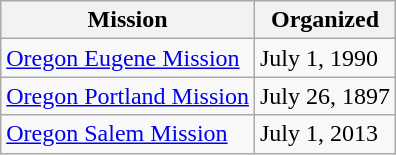<table class="wikitable sortable">
<tr>
<th>Mission</th>
<th>Organized</th>
</tr>
<tr>
<td><a href='#'>Oregon Eugene Mission</a></td>
<td>July 1, 1990</td>
</tr>
<tr>
<td><a href='#'>Oregon Portland Mission</a></td>
<td>July 26, 1897</td>
</tr>
<tr>
<td><a href='#'>Oregon Salem Mission</a></td>
<td>July 1, 2013</td>
</tr>
</table>
